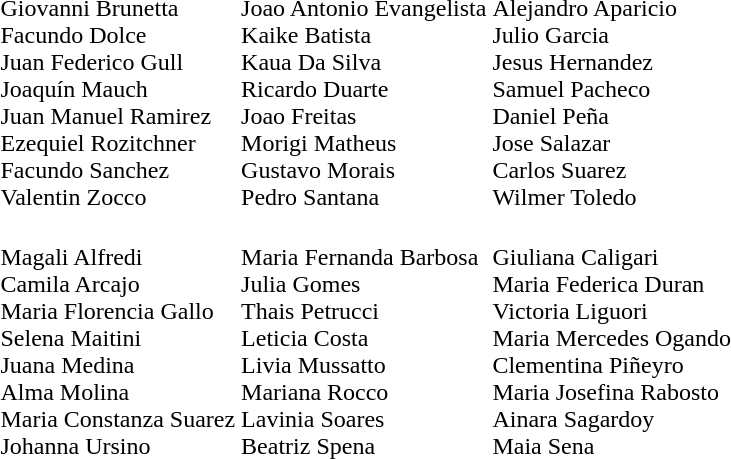<table>
<tr>
<td></td>
<td><br>Giovanni Brunetta<br>Facundo Dolce<br>Juan Federico Gull<br>Joaquín Mauch<br>Juan Manuel Ramirez<br>Ezequiel Rozitchner<br>Facundo Sanchez<br>Valentin Zocco</td>
<td nowrap><br>Joao Antonio Evangelista<br>Kaike Batista<br>Kaua Da Silva<br>Ricardo Duarte<br>Joao Freitas<br>Morigi Matheus<br>Gustavo Morais<br>Pedro Santana</td>
<td><br>Alejandro Aparicio<br>Julio Garcia<br>Jesus Hernandez<br>Samuel Pacheco<br>Daniel Peña<br>Jose Salazar<br>Carlos Suarez<br>Wilmer Toledo</td>
</tr>
<tr>
<td></td>
<td nowrap><br>Magali Alfredi<br>Camila Arcajo<br>Maria Florencia Gallo<br>Selena Maitini<br>Juana Medina<br>Alma Molina<br>Maria Constanza Suarez<br>Johanna Ursino</td>
<td nowrap><br>Maria Fernanda Barbosa<br>Julia Gomes<br>Thais Petrucci<br>Leticia Costa<br>Livia Mussatto<br>Mariana Rocco<br>Lavinia Soares<br>Beatriz Spena</td>
<td nowrap><br>Giuliana Caligari<br>Maria Federica Duran<br>Victoria Liguori<br>Maria Mercedes Ogando<br>Clementina Piñeyro<br>Maria Josefina Rabosto<br>Ainara Sagardoy<br>Maia Sena</td>
</tr>
</table>
